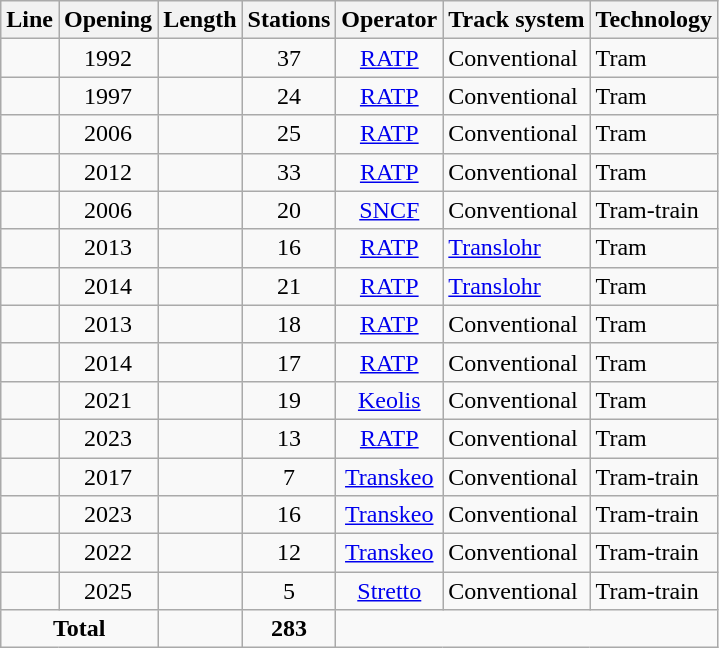<table class="wikitable sortable">
<tr>
<th>Line</th>
<th>Opening</th>
<th>Length</th>
<th>Stations</th>
<th>Operator</th>
<th>Track system</th>
<th>Technology</th>
</tr>
<tr>
<td></td>
<td style="text-align:center">1992</td>
<td></td>
<td style="text-align:center">37</td>
<td style="text-align:center"><a href='#'>RATP</a></td>
<td>Conventional</td>
<td>Tram</td>
</tr>
<tr>
<td></td>
<td style="text-align:center">1997</td>
<td></td>
<td style="text-align:center">24</td>
<td style="text-align:center"><a href='#'>RATP</a></td>
<td>Conventional</td>
<td>Tram</td>
</tr>
<tr>
<td></td>
<td style="text-align:center">2006</td>
<td></td>
<td style="text-align:center">25</td>
<td style="text-align:center"><a href='#'>RATP</a></td>
<td>Conventional</td>
<td>Tram</td>
</tr>
<tr>
<td></td>
<td style="text-align:center">2012</td>
<td></td>
<td style="text-align:center">33</td>
<td style="text-align:center"><a href='#'>RATP</a></td>
<td>Conventional</td>
<td>Tram</td>
</tr>
<tr>
<td></td>
<td style="text-align:center">2006</td>
<td></td>
<td style="text-align:center">20</td>
<td style="text-align:center"><a href='#'>SNCF</a></td>
<td>Conventional</td>
<td>Tram-train</td>
</tr>
<tr>
<td></td>
<td style="text-align:center">2013</td>
<td></td>
<td style="text-align:center">16</td>
<td style="text-align:center"><a href='#'>RATP</a></td>
<td><a href='#'>Translohr</a></td>
<td>Tram</td>
</tr>
<tr>
<td></td>
<td style="text-align:center">2014</td>
<td></td>
<td style="text-align:center">21</td>
<td style="text-align:center"><a href='#'>RATP</a></td>
<td><a href='#'>Translohr</a></td>
<td>Tram</td>
</tr>
<tr>
<td></td>
<td style="text-align:center">2013</td>
<td></td>
<td style="text-align:center">18</td>
<td style="text-align:center"><a href='#'>RATP</a></td>
<td>Conventional</td>
<td>Tram</td>
</tr>
<tr>
<td></td>
<td style="text-align:center">2014</td>
<td></td>
<td style="text-align:center">17</td>
<td style="text-align:center"><a href='#'>RATP</a></td>
<td>Conventional</td>
<td>Tram</td>
</tr>
<tr>
<td></td>
<td style="text-align:center">2021</td>
<td></td>
<td style="text-align:center">19</td>
<td style="text-align:center"><a href='#'>Keolis</a></td>
<td>Conventional</td>
<td>Tram</td>
</tr>
<tr>
<td></td>
<td style="text-align:center">2023</td>
<td></td>
<td style="text-align:center">13</td>
<td style="text-align:center"><a href='#'>RATP</a></td>
<td>Conventional</td>
<td>Tram</td>
</tr>
<tr>
<td></td>
<td style="text-align:center">2017</td>
<td></td>
<td style="text-align:center">7</td>
<td style="text-align:center"><a href='#'>Transkeo</a></td>
<td>Conventional</td>
<td>Tram-train</td>
</tr>
<tr>
<td></td>
<td style="text-align:center">2023</td>
<td></td>
<td style="text-align:center">16</td>
<td style="text-align:center"><a href='#'>Transkeo</a></td>
<td>Conventional</td>
<td>Tram-train</td>
</tr>
<tr>
<td></td>
<td style="text-align:center">2022</td>
<td></td>
<td style="text-align:center">12</td>
<td style="text-align:center"><a href='#'>Transkeo</a></td>
<td>Conventional</td>
<td>Tram-train</td>
</tr>
<tr>
<td></td>
<td style="text-align:center">2025</td>
<td></td>
<td style="text-align:center">5</td>
<td style="text-align:center"><a href='#'>Stretto</a></td>
<td>Conventional</td>
<td>Tram-train</td>
</tr>
<tr>
<td colspan="2" style="text-align:center"><strong>Total</strong></td>
<td><strong></strong></td>
<td style="text-align:center"><strong>283</strong></td>
<td colspan="3"></td>
</tr>
</table>
